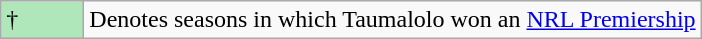<table class="wikitable">
<tr>
<td style="background:#afe6ba; width:3em;">†</td>
<td>Denotes seasons in which Taumalolo won an <a href='#'>NRL Premiership</a></td>
</tr>
</table>
